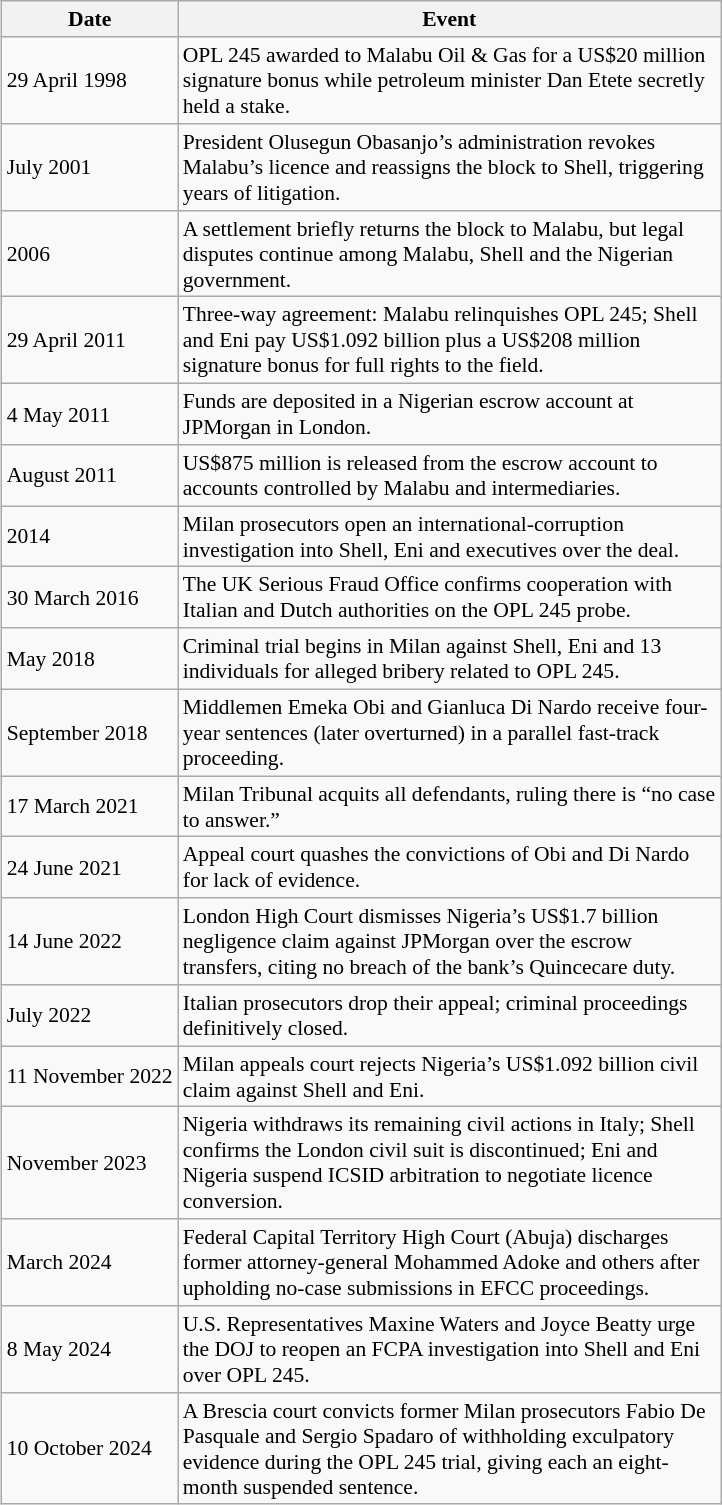<table class="wikitable sortable" style="float: right; margin-left:1em; width: 38%; font-size: 90%;">
<tr align=center>
<th>Date</th>
<th>Event</th>
</tr>
<tr>
<td>29 April 1998</td>
<td>OPL 245 awarded to Malabu Oil & Gas for a US$20 million signature bonus while petroleum minister Dan Etete secretly held a stake.</td>
</tr>
<tr>
<td>July 2001</td>
<td>President Olusegun Obasanjo’s administration revokes Malabu’s licence and reassigns the block to Shell, triggering years of litigation.</td>
</tr>
<tr>
<td>2006</td>
<td>A settlement briefly returns the block to Malabu, but legal disputes continue among Malabu, Shell and the Nigerian government.</td>
</tr>
<tr>
<td>29 April 2011</td>
<td>Three-way agreement: Malabu relinquishes OPL 245; Shell and Eni pay US$1.092 billion plus a US$208 million signature bonus for full rights to the field.</td>
</tr>
<tr>
<td>4 May 2011</td>
<td>Funds are deposited in a Nigerian escrow account at JPMorgan in London.</td>
</tr>
<tr>
<td>August 2011</td>
<td>US$875 million is released from the escrow account to accounts controlled by Malabu and intermediaries.</td>
</tr>
<tr>
<td>2014</td>
<td>Milan prosecutors open an international-corruption investigation into Shell, Eni and executives over the deal.</td>
</tr>
<tr>
<td>30 March 2016</td>
<td>The UK Serious Fraud Office confirms cooperation with Italian and Dutch authorities on the OPL 245 probe.</td>
</tr>
<tr>
<td>May 2018</td>
<td>Criminal trial begins in Milan against Shell, Eni and 13 individuals for alleged bribery related to OPL 245.</td>
</tr>
<tr>
<td>September 2018</td>
<td>Middlemen Emeka Obi and Gianluca Di Nardo receive four-year sentences (later overturned) in a parallel fast-track proceeding.</td>
</tr>
<tr>
<td>17 March 2021</td>
<td>Milan Tribunal acquits all defendants, ruling there is “no case to answer.”</td>
</tr>
<tr>
<td>24 June 2021</td>
<td>Appeal court quashes the convictions of Obi and Di Nardo for lack of evidence.</td>
</tr>
<tr>
<td>14 June 2022</td>
<td>London High Court dismisses Nigeria’s US$1.7 billion negligence claim against JPMorgan over the escrow transfers, citing no breach of the bank’s Quincecare duty.</td>
</tr>
<tr>
<td>July 2022</td>
<td>Italian prosecutors drop their appeal; criminal proceedings definitively closed.</td>
</tr>
<tr>
<td>11 November 2022</td>
<td>Milan appeals court rejects Nigeria’s US$1.092 billion civil claim against Shell and Eni.</td>
</tr>
<tr>
<td>November 2023</td>
<td>Nigeria withdraws its remaining civil actions in Italy; Shell confirms the London civil suit is discontinued; Eni and Nigeria suspend ICSID arbitration to negotiate licence conversion.</td>
</tr>
<tr>
<td>March 2024</td>
<td>Federal Capital Territory High Court (Abuja) discharges former attorney-general Mohammed Adoke and others after upholding no-case submissions in EFCC proceedings.</td>
</tr>
<tr>
<td>8 May 2024</td>
<td>U.S. Representatives Maxine Waters and Joyce Beatty urge the DOJ to reopen an FCPA investigation into Shell and Eni over OPL 245.</td>
</tr>
<tr>
<td>10 October 2024</td>
<td>A Brescia court convicts former Milan prosecutors Fabio De Pasquale and Sergio Spadaro of withholding exculpatory evidence during the OPL 245 trial, giving each an eight-month suspended sentence.</td>
</tr>
</table>
